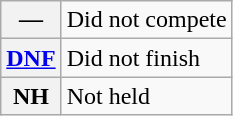<table class="wikitable">
<tr>
<th scope="row">—</th>
<td>Did not compete</td>
</tr>
<tr>
<th scope="row"><a href='#'>DNF</a></th>
<td>Did not finish</td>
</tr>
<tr>
<th>NH</th>
<td>Not held</td>
</tr>
</table>
